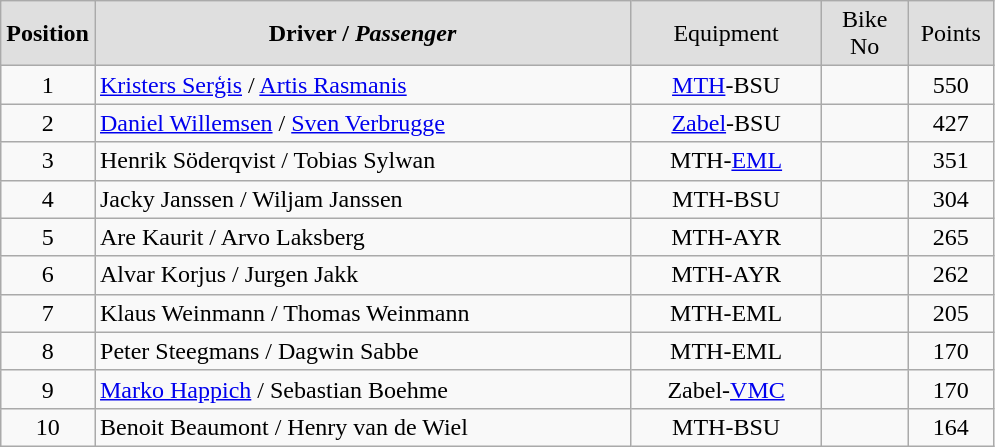<table class="wikitable">
<tr align="center" style="background:#dfdfdf;">
<td width="50"><strong>Position</strong></td>
<td width="350"><strong>Driver / <em>Passenger<strong><em></td>
<td width="120"></strong>Equipment<strong></td>
<td width="50"></strong>Bike  No<strong></td>
<td width="50"></strong>Points<strong></td>
</tr>
<tr align="center">
<td></strong>1<strong></td>
<td align="left"> <a href='#'>Kristers Serģis</a> / </em><a href='#'>Artis Rasmanis</a><em></td>
<td><a href='#'>MTH</a>-BSU</td>
<td></td>
<td></strong>550<strong></td>
</tr>
<tr align="center">
<td></strong>2<strong></td>
<td align="left"> <a href='#'>Daniel Willemsen</a> /  </em><a href='#'>Sven Verbrugge</a><em></td>
<td><a href='#'>Zabel</a>-BSU</td>
<td></td>
<td></strong>427<strong></td>
</tr>
<tr align="center">
<td></strong>3<strong></td>
<td align="left"> Henrik Söderqvist / </em>Tobias Sylwan<em></td>
<td>MTH-<a href='#'>EML</a></td>
<td></td>
<td></strong>351<strong></td>
</tr>
<tr align="center">
<td></strong>4<strong></td>
<td align="left"> Jacky Janssen / </em>Wiljam Janssen<em></td>
<td>MTH-BSU</td>
<td></td>
<td></strong>304<strong></td>
</tr>
<tr align="center">
<td></strong>5<strong></td>
<td align="left"> Are Kaurit / </em>Arvo Laksberg<em></td>
<td>MTH-AYR</td>
<td></td>
<td></strong>265<strong></td>
</tr>
<tr align="center">
<td></strong>6<strong></td>
<td align="left"> Alvar Korjus / </em>Jurgen Jakk<em></td>
<td>MTH-AYR</td>
<td></td>
<td></strong>262<strong></td>
</tr>
<tr align="center">
<td></strong>7<strong></td>
<td align="left"> Klaus Weinmann / </em>Thomas Weinmann<em></td>
<td>MTH-EML</td>
<td></td>
<td></strong>205<strong></td>
</tr>
<tr align="center">
<td></strong>8<strong></td>
<td align="left"> Peter Steegmans / </em>Dagwin Sabbe<em></td>
<td>MTH-EML</td>
<td></td>
<td></strong>170<strong></td>
</tr>
<tr align="center">
<td></strong>9<strong></td>
<td align="left"> <a href='#'>Marko Happich</a> / </em>Sebastian Boehme<em></td>
<td>Zabel-<a href='#'>VMC</a></td>
<td></td>
<td></strong>170<strong></td>
</tr>
<tr align="center">
<td></strong>10<strong></td>
<td align="left"> Benoit Beaumont /   </em>Henry van de Wiel<em></td>
<td>MTH-BSU</td>
<td></td>
<td></strong>164<strong></td>
</tr>
</table>
